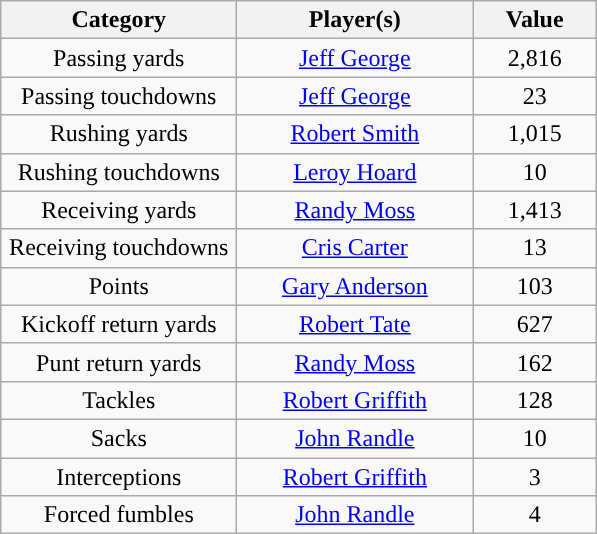<table class="wikitable" style="text-align:center">
<tr>
<th width=150px>Category</th>
<th width=150px>Player(s)</th>
<th width=75px>Value</th>
</tr>
<tr>
<td>Passing yards</td>
<td><a href='#'>Jeff George</a></td>
<td>2,816</td>
</tr>
<tr>
<td>Passing touchdowns</td>
<td><a href='#'>Jeff George</a></td>
<td>23</td>
</tr>
<tr>
<td>Rushing yards</td>
<td><a href='#'>Robert Smith</a></td>
<td>1,015</td>
</tr>
<tr>
<td>Rushing touchdowns</td>
<td><a href='#'>Leroy Hoard</a></td>
<td>10</td>
</tr>
<tr>
<td>Receiving yards</td>
<td><a href='#'>Randy Moss</a></td>
<td>1,413</td>
</tr>
<tr>
<td>Receiving touchdowns</td>
<td><a href='#'>Cris Carter</a></td>
<td>13</td>
</tr>
<tr>
<td>Points</td>
<td><a href='#'>Gary Anderson</a></td>
<td>103</td>
</tr>
<tr>
<td>Kickoff return yards</td>
<td><a href='#'>Robert Tate</a></td>
<td>627</td>
</tr>
<tr>
<td>Punt return yards</td>
<td><a href='#'>Randy Moss</a></td>
<td>162</td>
</tr>
<tr>
<td>Tackles</td>
<td><a href='#'>Robert Griffith</a></td>
<td>128</td>
</tr>
<tr>
<td>Sacks</td>
<td><a href='#'>John Randle</a></td>
<td>10</td>
</tr>
<tr>
<td>Interceptions</td>
<td><a href='#'>Robert Griffith</a></td>
<td>3</td>
</tr>
<tr>
<td>Forced fumbles</td>
<td><a href='#'>John Randle</a></td>
<td>4</td>
</tr>
</table>
